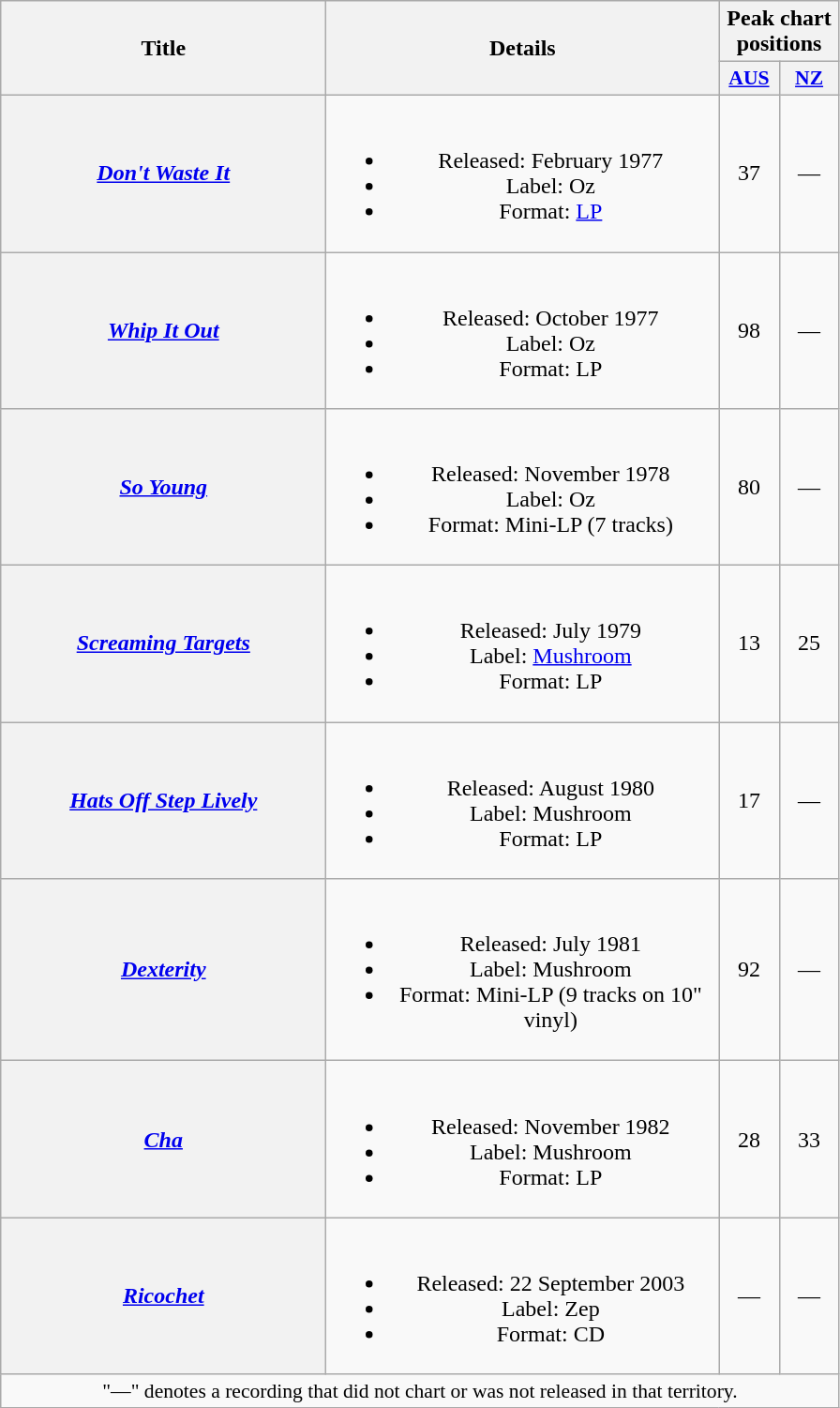<table class="wikitable plainrowheaders" style="text-align:center;">
<tr>
<th scope="col" rowspan="2" style="width:14em;">Title</th>
<th scope="col" rowspan="2" style="width:17em;">Details</th>
<th scope="col" colspan="2">Peak chart positions</th>
</tr>
<tr>
<th scope="col" style="width:2.5em;font-size:90%;"><a href='#'>AUS</a><br></th>
<th scope="col" style="width:2.5em;font-size:90%;"><a href='#'>NZ</a><br></th>
</tr>
<tr>
<th scope="row"><em><a href='#'>Don't Waste It</a></em></th>
<td><br><ul><li>Released: February 1977</li><li>Label: Oz </li><li>Format: <a href='#'>LP</a></li></ul></td>
<td>37</td>
<td>—</td>
</tr>
<tr>
<th scope="row"><em><a href='#'>Whip It Out</a></em></th>
<td><br><ul><li>Released: October 1977</li><li>Label: Oz </li><li>Format: LP</li></ul></td>
<td>98</td>
<td>—</td>
</tr>
<tr>
<th scope="row"><em><a href='#'>So Young</a></em></th>
<td><br><ul><li>Released: November 1978</li><li>Label: Oz </li><li>Format: Mini-LP (7 tracks)</li></ul></td>
<td>80</td>
<td>—</td>
</tr>
<tr>
<th scope="row"><em><a href='#'>Screaming Targets</a></em></th>
<td><br><ul><li>Released: July 1979</li><li>Label: <a href='#'>Mushroom</a> </li><li>Format: LP</li></ul></td>
<td>13</td>
<td>25</td>
</tr>
<tr>
<th scope="row"><em><a href='#'>Hats Off Step Lively</a></em></th>
<td><br><ul><li>Released: August 1980</li><li>Label: Mushroom </li><li>Format: LP</li></ul></td>
<td>17</td>
<td>—</td>
</tr>
<tr>
<th scope="row"><em><a href='#'>Dexterity</a></em></th>
<td><br><ul><li>Released: July 1981</li><li>Label: Mushroom </li><li>Format: Mini-LP (9 tracks on 10" vinyl)</li></ul></td>
<td>92</td>
<td>—</td>
</tr>
<tr>
<th scope="row"><em><a href='#'>Cha</a></em><br></th>
<td><br><ul><li>Released: November 1982</li><li>Label: Mushroom </li><li>Format: LP</li></ul></td>
<td>28</td>
<td>33</td>
</tr>
<tr>
<th scope="row"><em><a href='#'>Ricochet</a></em></th>
<td><br><ul><li>Released: 22 September 2003</li><li>Label: Zep</li><li>Format: CD</li></ul></td>
<td>—</td>
<td>—</td>
</tr>
<tr>
<td colspan="5" style="font-size:90%;">"—" denotes a recording that did not chart or was not released in that territory.</td>
</tr>
</table>
